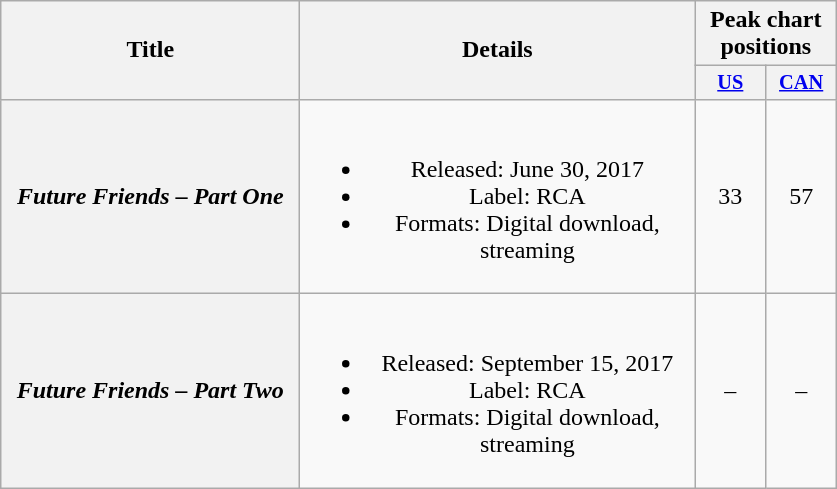<table class="wikitable plainrowheaders" style="text-align:center;" border="1">
<tr>
<th scope="col" rowspan="2" style="width:12em;">Title</th>
<th scope="col" rowspan="2" style="width:16em;">Details</th>
<th scope="col" colspan="2">Peak chart positions</th>
</tr>
<tr>
<th scope="col" style="width:3em;font-size:85%;"><a href='#'>US</a><br></th>
<th scope="col" style="width:3em;font-size:85%;"><a href='#'>CAN</a><br></th>
</tr>
<tr>
<th scope="row"><em>Future Friends – Part One</em></th>
<td><br><ul><li>Released: June 30, 2017</li><li>Label: RCA</li><li>Formats: Digital download, streaming</li></ul></td>
<td>33</td>
<td>57</td>
</tr>
<tr>
<th scope="row"><em>Future Friends – Part Two</em></th>
<td><br><ul><li>Released: September 15, 2017</li><li>Label: RCA</li><li>Formats: Digital download, streaming</li></ul></td>
<td>–</td>
<td>–</td>
</tr>
</table>
